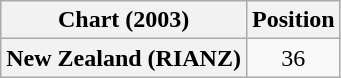<table class="wikitable plainrowheaders" style="text-align:center">
<tr>
<th scope="col">Chart (2003)</th>
<th scope="col">Position</th>
</tr>
<tr>
<th scope="row">New Zealand (RIANZ)</th>
<td>36</td>
</tr>
</table>
